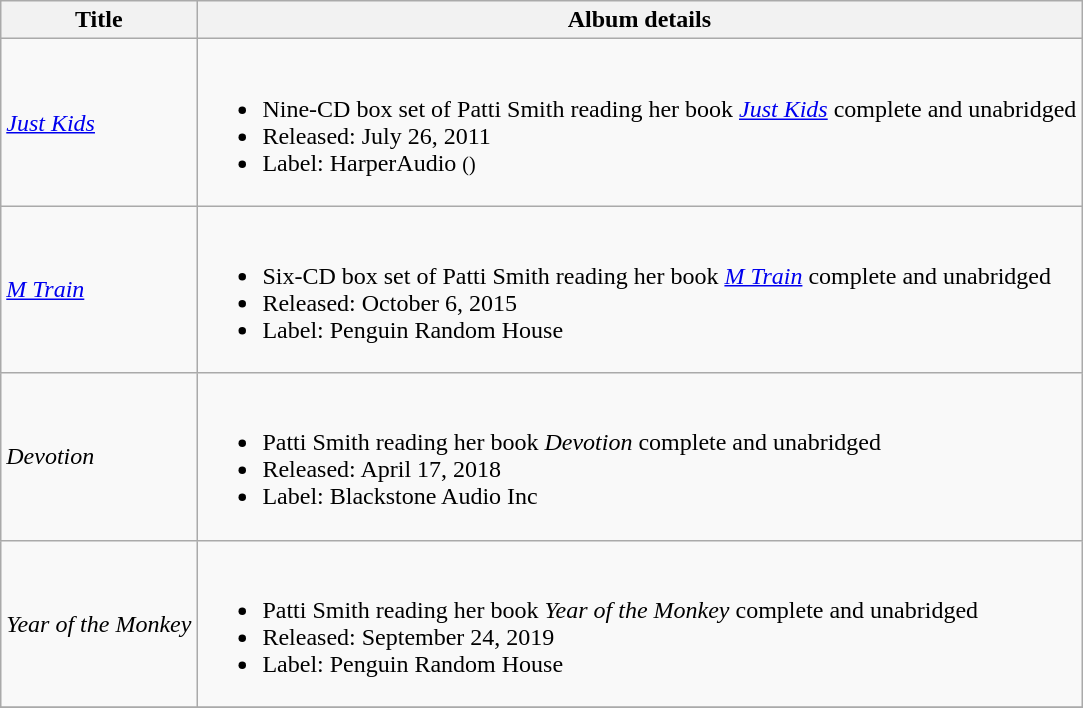<table class="wikitable">
<tr>
<th>Title</th>
<th>Album details</th>
</tr>
<tr>
<td><em><a href='#'>Just Kids</a></em></td>
<td><br><ul><li>Nine-CD box set of Patti Smith reading her book <em><a href='#'>Just Kids</a></em> complete and unabridged</li><li>Released: July 26, 2011</li><li>Label: HarperAudio <small>()</small></li></ul></td>
</tr>
<tr>
<td><em><a href='#'>M Train</a></em></td>
<td><br><ul><li>Six-CD box set of Patti Smith reading her book <em><a href='#'>M Train</a></em> complete and unabridged</li><li>Released: October 6, 2015</li><li>Label: Penguin Random House</li></ul></td>
</tr>
<tr>
<td><em>Devotion</em></td>
<td><br><ul><li>Patti Smith reading her book <em>Devotion</em> complete and unabridged</li><li>Released: April 17, 2018</li><li>Label: Blackstone Audio Inc</li></ul></td>
</tr>
<tr>
<td><em>Year of the Monkey</em></td>
<td><br><ul><li>Patti Smith reading her book <em>Year of the Monkey</em> complete and unabridged</li><li>Released: September 24, 2019</li><li>Label: Penguin Random House</li></ul></td>
</tr>
<tr>
</tr>
</table>
